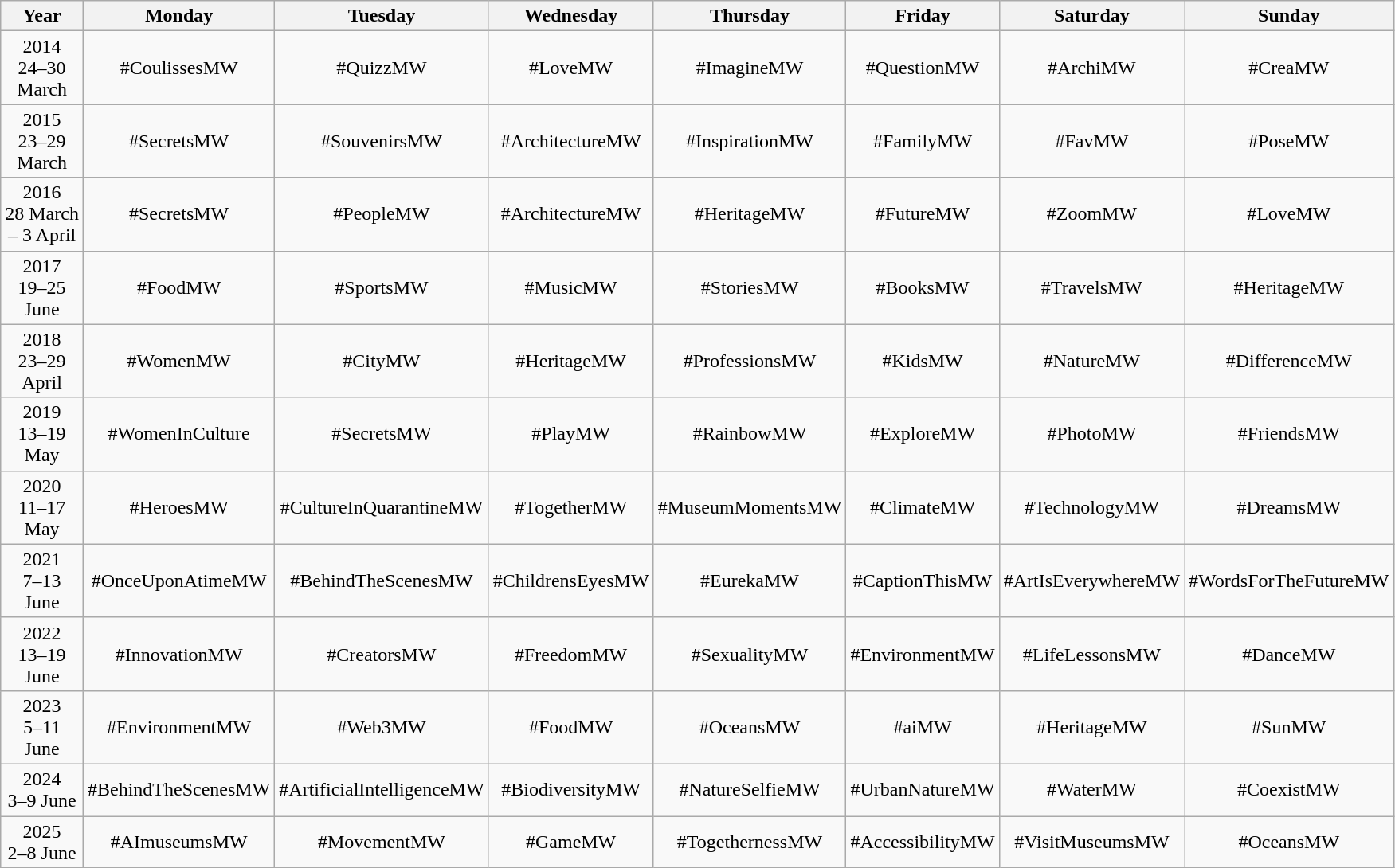<table class="wikitable sortable" style="text-align:center; width:80%;">
<tr>
<th>Year</th>
<th>Monday</th>
<th>Tuesday</th>
<th>Wednesday</th>
<th>Thursday</th>
<th>Friday</th>
<th>Saturday</th>
<th>Sunday</th>
</tr>
<tr>
<td>2014<br>24–30 March</td>
<td>#CoulissesMW</td>
<td>#QuizzMW</td>
<td>#LoveMW</td>
<td>#ImagineMW</td>
<td>#QuestionMW</td>
<td>#ArchiMW</td>
<td>#CreaMW</td>
</tr>
<tr>
<td>2015<br>23–29 March</td>
<td>#SecretsMW</td>
<td>#SouvenirsMW</td>
<td>#ArchitectureMW</td>
<td>#InspirationMW</td>
<td>#FamilyMW</td>
<td>#FavMW</td>
<td>#PoseMW</td>
</tr>
<tr>
<td>2016<br>28 March – 3 April</td>
<td>#SecretsMW</td>
<td>#PeopleMW</td>
<td>#ArchitectureMW</td>
<td>#HeritageMW</td>
<td>#FutureMW</td>
<td>#ZoomMW</td>
<td>#LoveMW</td>
</tr>
<tr>
<td>2017<br>19–25 June</td>
<td>#FoodMW</td>
<td>#SportsMW</td>
<td>#MusicMW</td>
<td>#StoriesMW</td>
<td>#BooksMW</td>
<td>#TravelsMW</td>
<td>#HeritageMW</td>
</tr>
<tr>
<td>2018<br>23–29 April</td>
<td>#WomenMW</td>
<td>#CityMW</td>
<td>#HeritageMW</td>
<td>#ProfessionsMW</td>
<td>#KidsMW</td>
<td>#NatureMW</td>
<td>#DifferenceMW</td>
</tr>
<tr>
<td>2019<br>13–19 May</td>
<td>#WomenInCulture</td>
<td>#SecretsMW</td>
<td>#PlayMW</td>
<td>#RainbowMW</td>
<td>#ExploreMW</td>
<td>#PhotoMW</td>
<td>#FriendsMW</td>
</tr>
<tr>
<td>2020<br>11–17 May</td>
<td>#HeroesMW</td>
<td>#CultureInQuarantineMW</td>
<td>#TogetherMW</td>
<td>#MuseumMomentsMW</td>
<td>#ClimateMW</td>
<td>#TechnologyMW</td>
<td>#DreamsMW</td>
</tr>
<tr>
<td>2021<br>7–13 June</td>
<td>#OnceUponAtimeMW</td>
<td>#BehindTheScenesMW</td>
<td>#ChildrensEyesMW</td>
<td>#EurekaMW</td>
<td>#CaptionThisMW</td>
<td>#ArtIsEverywhereMW</td>
<td>#WordsForTheFutureMW</td>
</tr>
<tr>
<td>2022<br>13–19 June</td>
<td>#InnovationMW</td>
<td>#CreatorsMW</td>
<td>#FreedomMW</td>
<td>#SexualityMW</td>
<td>#EnvironmentMW</td>
<td>#LifeLessonsMW</td>
<td>#DanceMW</td>
</tr>
<tr>
<td>2023<br>5–11 June</td>
<td>#EnvironmentMW</td>
<td>#Web3MW</td>
<td>#FoodMW</td>
<td>#OceansMW</td>
<td>#aiMW</td>
<td>#HeritageMW</td>
<td>#SunMW</td>
</tr>
<tr>
<td>2024<br>3–9 June</td>
<td>#BehindTheScenesMW</td>
<td>#ArtificialIntelligenceMW</td>
<td>#BiodiversityMW</td>
<td>#NatureSelfieMW</td>
<td>#UrbanNatureMW</td>
<td>#WaterMW</td>
<td>#CoexistMW</td>
</tr>
<tr>
<td>2025<br>2–8 June</td>
<td>#AImuseumsMW</td>
<td>#MovementMW</td>
<td>#GameMW</td>
<td>#TogethernessMW</td>
<td>#AccessibilityMW</td>
<td>#VisitMuseumsMW</td>
<td>#OceansMW</td>
</tr>
</table>
